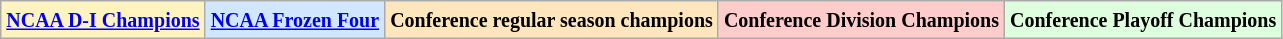<table class="wikitable">
<tr>
<td bgcolor="#FFF3BF"><small><strong><a href='#'>NCAA D-I Champions</a> </strong></small></td>
<td bgcolor="#D0E7FF"><small><strong><a href='#'>NCAA Frozen Four</a></strong></small></td>
<td bgcolor="#FFE6BD"><small><strong>Conference regular season champions</strong></small></td>
<td bgcolor="#FFCCCC"><small><strong>Conference Division Champions</strong></small></td>
<td bgcolor="#ddffdd"><small><strong>Conference Playoff Champions</strong></small></td>
</tr>
</table>
